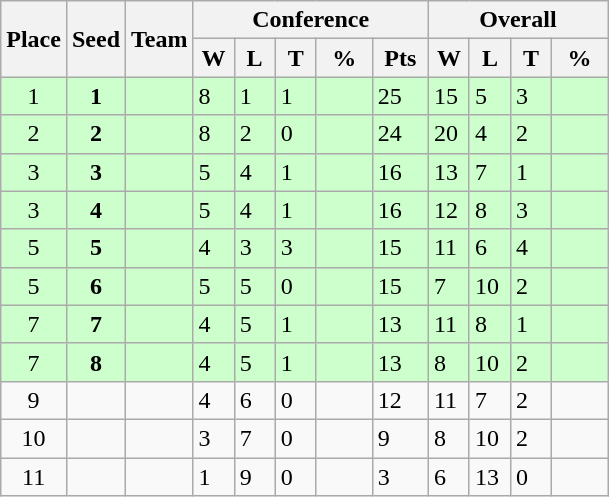<table class="wikitable">
<tr>
<th rowspan ="2">Place</th>
<th rowspan ="2">Seed</th>
<th rowspan ="2">Team</th>
<th colspan = "5">Conference</th>
<th colspan = "4">Overall</th>
</tr>
<tr>
<th scope="col" style="width: 20px;">W</th>
<th scope="col" style="width: 20px;">L</th>
<th scope="col" style="width: 20px;">T</th>
<th scope="col" style="width: 30px;">%</th>
<th scope="col" style="width: 30px;">Pts</th>
<th scope="col" style="width: 20px;">W</th>
<th scope="col" style="width: 20px;">L</th>
<th scope="col" style="width: 20px;">T</th>
<th scope="col" style="width: 30px;">%</th>
</tr>
<tr bgcolor=#ccffcc>
<td style="text-align:center;">1</td>
<td style="text-align:center;"><strong>1</strong></td>
<td></td>
<td>8</td>
<td>1</td>
<td>1</td>
<td></td>
<td>25</td>
<td>15</td>
<td>5</td>
<td>3</td>
<td></td>
</tr>
<tr bgcolor=#ccffcc>
<td style="text-align:center;">2</td>
<td style="text-align:center;"><strong>2</strong></td>
<td></td>
<td>8</td>
<td>2</td>
<td>0</td>
<td></td>
<td>24</td>
<td>20</td>
<td>4</td>
<td>2</td>
<td></td>
</tr>
<tr bgcolor=#ccffcc>
<td style="text-align:center;">3</td>
<td style="text-align:center;"><strong>3</strong></td>
<td></td>
<td>5</td>
<td>4</td>
<td>1</td>
<td></td>
<td>16</td>
<td>13</td>
<td>7</td>
<td>1</td>
<td></td>
</tr>
<tr bgcolor=#ccffcc>
<td style="text-align:center;">3</td>
<td style="text-align:center;"><strong>4</strong></td>
<td></td>
<td>5</td>
<td>4</td>
<td>1</td>
<td></td>
<td>16</td>
<td>12</td>
<td>8</td>
<td>3</td>
<td></td>
</tr>
<tr bgcolor=#ccffcc>
<td style="text-align:center;">5</td>
<td style="text-align:center;"><strong>5</strong></td>
<td></td>
<td>4</td>
<td>3</td>
<td>3</td>
<td></td>
<td>15</td>
<td>11</td>
<td>6</td>
<td>4</td>
<td></td>
</tr>
<tr bgcolor=#ccffcc>
<td style="text-align:center;">5</td>
<td style="text-align:center;"><strong>6</strong></td>
<td></td>
<td>5</td>
<td>5</td>
<td>0</td>
<td></td>
<td>15</td>
<td>7</td>
<td>10</td>
<td>2</td>
<td></td>
</tr>
<tr bgcolor=#ccffcc>
<td style="text-align:center;">7</td>
<td style="text-align:center;"><strong>7</strong></td>
<td></td>
<td>4</td>
<td>5</td>
<td>1</td>
<td></td>
<td>13</td>
<td>11</td>
<td>8</td>
<td>1</td>
<td></td>
</tr>
<tr bgcolor=#ccffcc>
<td style="text-align:center;">7</td>
<td style="text-align:center;"><strong>8</strong></td>
<td></td>
<td>4</td>
<td>5</td>
<td>1</td>
<td></td>
<td>13</td>
<td>8</td>
<td>10</td>
<td>2</td>
<td></td>
</tr>
<tr>
<td style="text-align:center;">9</td>
<td style="text-align:center;"></td>
<td></td>
<td>4</td>
<td>6</td>
<td>0</td>
<td></td>
<td>12</td>
<td>11</td>
<td>7</td>
<td>2</td>
<td></td>
</tr>
<tr>
<td style="text-align:center;">10</td>
<td style="text-align:center;"></td>
<td></td>
<td>3</td>
<td>7</td>
<td>0</td>
<td></td>
<td>9</td>
<td>8</td>
<td>10</td>
<td>2</td>
<td></td>
</tr>
<tr>
<td style="text-align:center;">11</td>
<td style="text-align:center;"></td>
<td></td>
<td>1</td>
<td>9</td>
<td>0</td>
<td></td>
<td>3</td>
<td>6</td>
<td>13</td>
<td>0</td>
<td></td>
</tr>
</table>
